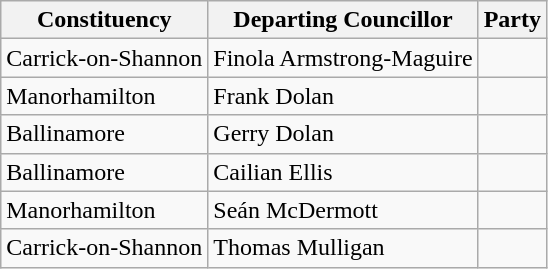<table class="wikitable sortable">
<tr>
<th>Constituency</th>
<th>Departing Councillor</th>
<th colspan="2">Party</th>
</tr>
<tr>
<td>Carrick-on-Shannon</td>
<td>Finola Armstrong-Maguire</td>
<td></td>
</tr>
<tr>
<td>Manorhamilton</td>
<td>Frank Dolan</td>
<td></td>
</tr>
<tr>
<td>Ballinamore</td>
<td>Gerry Dolan</td>
<td></td>
</tr>
<tr>
<td>Ballinamore</td>
<td>Cailian Ellis</td>
<td></td>
</tr>
<tr>
<td>Manorhamilton</td>
<td>Seán McDermott</td>
<td></td>
</tr>
<tr>
<td>Carrick-on-Shannon</td>
<td>Thomas Mulligan</td>
<td></td>
</tr>
</table>
